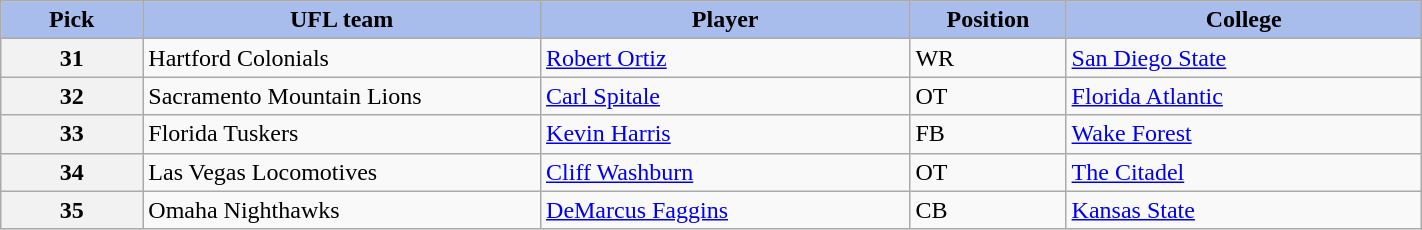<table class="wikitable" style="width:75%;">
<tr>
<th width=10% style="background:#A8BDEC">Pick</th>
<th width=28% style="background:#A8BDEC">UFL team</th>
<th width=26% style="background:#A8BDEC">Player</th>
<th width=11% style="background:#A8BDEC">Position</th>
<th width=26% style="background:#A8BDEC">College</th>
</tr>
<tr>
<th>31</th>
<td>Hartford Colonials</td>
<td><a href='#'>Robert Ortiz</a></td>
<td>WR</td>
<td><a href='#'>San Diego State</a></td>
</tr>
<tr>
<th>32</th>
<td>Sacramento Mountain Lions</td>
<td><a href='#'>Carl Spitale</a></td>
<td>OT</td>
<td><a href='#'>Florida Atlantic</a></td>
</tr>
<tr>
<th>33</th>
<td>Florida Tuskers</td>
<td><a href='#'>Kevin Harris</a></td>
<td>FB</td>
<td><a href='#'>Wake Forest</a></td>
</tr>
<tr>
<th>34</th>
<td>Las Vegas Locomotives</td>
<td><a href='#'>Cliff Washburn</a></td>
<td>OT</td>
<td><a href='#'>The Citadel</a></td>
</tr>
<tr>
<th>35</th>
<td>Omaha Nighthawks</td>
<td><a href='#'>DeMarcus Faggins</a></td>
<td>CB</td>
<td><a href='#'>Kansas State</a></td>
</tr>
</table>
